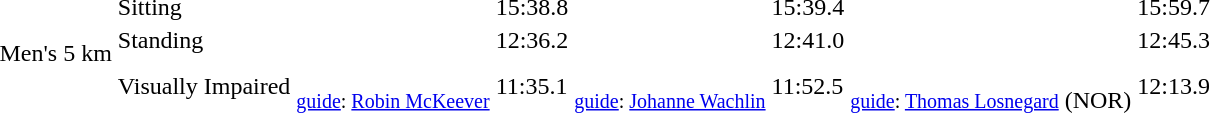<table>
<tr>
<td rowspan="3">Men's 5 km</td>
<td>Sitting</td>
<td></td>
<td>15:38.8</td>
<td></td>
<td>15:39.4</td>
<td></td>
<td>15:59.7</td>
</tr>
<tr>
<td>Standing</td>
<td></td>
<td>12:36.2</td>
<td></td>
<td>12:41.0</td>
<td></td>
<td>12:45.3</td>
</tr>
<tr>
<td>Visually Impaired</td>
<td><br><small><a href='#'>guide</a>: <a href='#'>Robin McKeever</a></small></td>
<td>11:35.1</td>
<td><br><small><a href='#'>guide</a>: <a href='#'>Johanne Wachlin</a></small></td>
<td>11:52.5</td>
<td><br><small><a href='#'>guide</a>: <a href='#'>Thomas Losnegard</a></small> (NOR)</td>
<td>12:13.9</td>
</tr>
</table>
